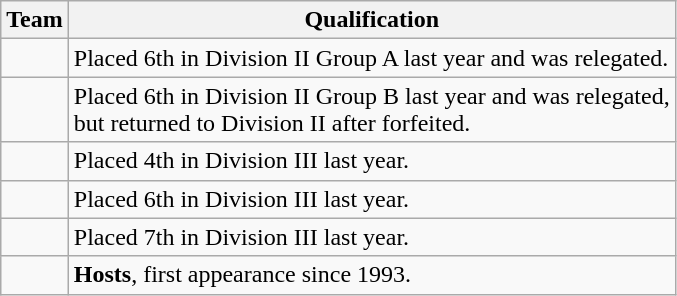<table class="wikitable">
<tr>
<th>Team</th>
<th>Qualification</th>
</tr>
<tr>
<td></td>
<td>Placed 6th in Division II Group A last year and was relegated.</td>
</tr>
<tr>
<td></td>
<td>Placed 6th in Division II Group B last year and was relegated,<br>but returned to Division II after  forfeited.</td>
</tr>
<tr>
<td></td>
<td>Placed 4th in Division III last year.</td>
</tr>
<tr>
<td></td>
<td>Placed 6th in Division III last year.</td>
</tr>
<tr>
<td></td>
<td>Placed 7th in Division III last year.</td>
</tr>
<tr>
<td></td>
<td><strong>Hosts</strong>, first appearance since 1993.</td>
</tr>
</table>
